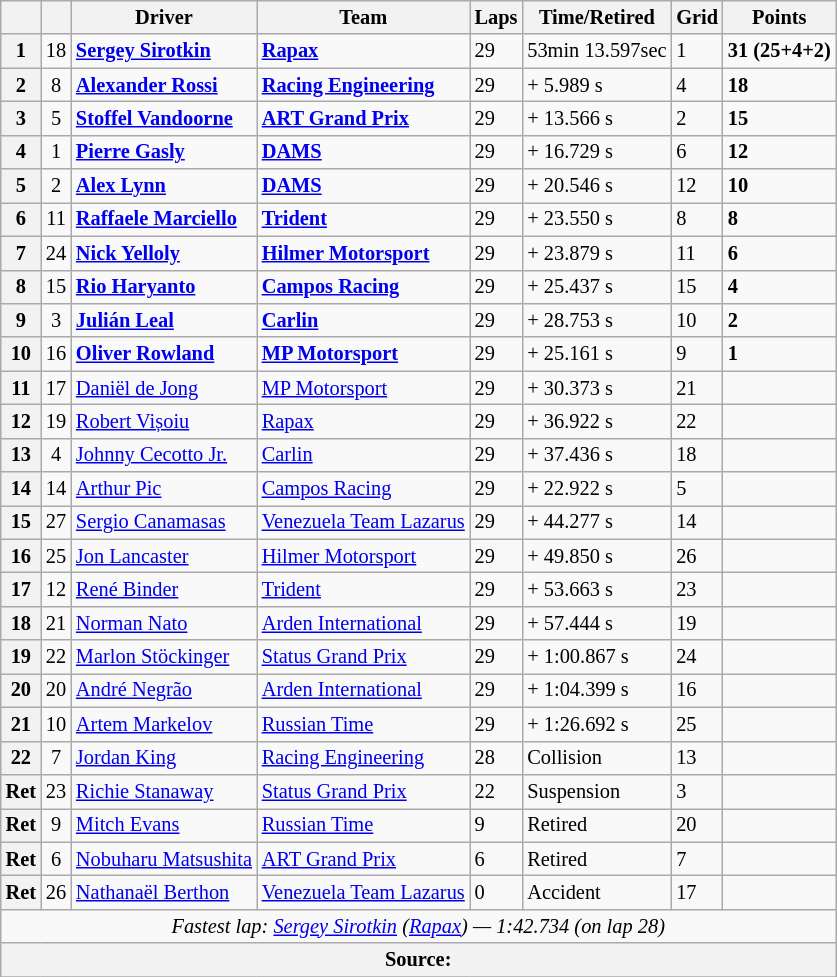<table class="wikitable" style="font-size:85%">
<tr>
<th></th>
<th></th>
<th>Driver</th>
<th>Team</th>
<th>Laps</th>
<th>Time/Retired</th>
<th>Grid</th>
<th>Points</th>
</tr>
<tr>
<th>1</th>
<td align="center">18</td>
<td> <strong><a href='#'>Sergey Sirotkin</a></strong></td>
<td><strong><a href='#'>Rapax</a></strong></td>
<td>29</td>
<td>53min 13.597sec</td>
<td>1</td>
<td><strong>31 (25+4+2)</strong></td>
</tr>
<tr>
<th>2</th>
<td align="center">8</td>
<td> <strong><a href='#'>Alexander Rossi</a></strong></td>
<td><strong><a href='#'>Racing Engineering</a></strong></td>
<td>29</td>
<td>+ 5.989 s</td>
<td>4</td>
<td><strong>18</strong></td>
</tr>
<tr>
<th>3</th>
<td align="center">5</td>
<td> <strong><a href='#'>Stoffel Vandoorne</a></strong></td>
<td><strong><a href='#'>ART Grand Prix</a></strong></td>
<td>29</td>
<td>+ 13.566 s</td>
<td>2</td>
<td><strong>15</strong></td>
</tr>
<tr>
<th>4</th>
<td align="center">1</td>
<td> <strong><a href='#'>Pierre Gasly</a></strong></td>
<td><strong><a href='#'>DAMS</a></strong></td>
<td>29</td>
<td>+ 16.729 s</td>
<td>6</td>
<td><strong>12</strong></td>
</tr>
<tr>
<th>5</th>
<td align="center">2</td>
<td> <strong><a href='#'>Alex Lynn</a></strong></td>
<td><strong><a href='#'>DAMS</a></strong></td>
<td>29</td>
<td>+ 20.546 s</td>
<td>12</td>
<td><strong>10</strong></td>
</tr>
<tr>
<th>6</th>
<td align="center">11</td>
<td> <strong><a href='#'>Raffaele Marciello</a></strong></td>
<td><strong><a href='#'>Trident</a></strong></td>
<td>29</td>
<td>+ 23.550 s</td>
<td>8</td>
<td><strong>8</strong></td>
</tr>
<tr>
<th>7</th>
<td align="center">24</td>
<td> <strong><a href='#'>Nick Yelloly</a></strong></td>
<td><strong><a href='#'>Hilmer Motorsport</a></strong></td>
<td>29</td>
<td>+ 23.879 s</td>
<td>11</td>
<td><strong>6</strong></td>
</tr>
<tr>
<th>8</th>
<td align="center">15</td>
<td> <strong><a href='#'>Rio Haryanto</a></strong></td>
<td><strong><a href='#'>Campos Racing</a></strong></td>
<td>29</td>
<td>+ 25.437 s</td>
<td>15</td>
<td><strong>4</strong></td>
</tr>
<tr>
<th>9</th>
<td align="center">3</td>
<td> <strong><a href='#'>Julián Leal</a></strong></td>
<td><strong><a href='#'>Carlin</a></strong></td>
<td>29</td>
<td>+ 28.753 s</td>
<td>10</td>
<td><strong>2</strong></td>
</tr>
<tr>
<th>10 </th>
<td align="center">16</td>
<td> <strong><a href='#'>Oliver Rowland</a></strong></td>
<td><strong><a href='#'>MP Motorsport</a></strong></td>
<td>29</td>
<td>+ 25.161 s</td>
<td>9</td>
<td><strong>1</strong></td>
</tr>
<tr>
<th>11</th>
<td align="center">17</td>
<td> <a href='#'>Daniël de Jong</a></td>
<td><a href='#'>MP Motorsport</a></td>
<td>29</td>
<td>+ 30.373 s</td>
<td>21</td>
<td></td>
</tr>
<tr>
<th>12</th>
<td align="center">19</td>
<td> <a href='#'>Robert Vișoiu</a></td>
<td><a href='#'>Rapax</a></td>
<td>29</td>
<td>+ 36.922 s</td>
<td>22</td>
<td></td>
</tr>
<tr>
<th>13</th>
<td align="center">4</td>
<td> <a href='#'>Johnny Cecotto Jr.</a></td>
<td><a href='#'>Carlin</a></td>
<td>29</td>
<td>+ 37.436 s</td>
<td>18</td>
<td></td>
</tr>
<tr>
<th>14 </th>
<td align="center">14</td>
<td> <a href='#'>Arthur Pic</a></td>
<td><a href='#'>Campos Racing</a></td>
<td>29</td>
<td>+ 22.922 s</td>
<td>5</td>
<td></td>
</tr>
<tr>
<th>15</th>
<td align="center">27</td>
<td> <a href='#'>Sergio Canamasas</a></td>
<td><a href='#'>Venezuela Team Lazarus</a></td>
<td>29</td>
<td>+ 44.277 s</td>
<td>14</td>
<td></td>
</tr>
<tr>
<th>16</th>
<td align="center">25</td>
<td> <a href='#'>Jon Lancaster</a></td>
<td><a href='#'>Hilmer Motorsport</a></td>
<td>29</td>
<td>+ 49.850 s</td>
<td>26</td>
<td></td>
</tr>
<tr>
<th>17</th>
<td align="center">12</td>
<td> <a href='#'>René Binder</a></td>
<td><a href='#'>Trident</a></td>
<td>29</td>
<td>+ 53.663 s</td>
<td>23</td>
<td></td>
</tr>
<tr>
<th>18</th>
<td align="center">21</td>
<td> <a href='#'>Norman Nato</a></td>
<td><a href='#'>Arden International</a></td>
<td>29</td>
<td>+ 57.444 s</td>
<td>19</td>
<td></td>
</tr>
<tr>
<th>19</th>
<td align="center">22</td>
<td> <a href='#'>Marlon Stöckinger</a></td>
<td><a href='#'>Status Grand Prix</a></td>
<td>29</td>
<td>+ 1:00.867 s</td>
<td>24</td>
<td></td>
</tr>
<tr>
<th>20</th>
<td align="center">20</td>
<td> <a href='#'>André Negrão</a></td>
<td><a href='#'>Arden International</a></td>
<td>29</td>
<td>+ 1:04.399 s</td>
<td>16</td>
<td></td>
</tr>
<tr>
<th>21</th>
<td align="center">10</td>
<td> <a href='#'>Artem Markelov</a></td>
<td><a href='#'>Russian Time</a></td>
<td>29</td>
<td>+ 1:26.692 s</td>
<td>25</td>
<td></td>
</tr>
<tr>
<th>22</th>
<td align="center">7</td>
<td> <a href='#'>Jordan King</a></td>
<td><a href='#'>Racing Engineering</a></td>
<td>28</td>
<td>Collision</td>
<td>13</td>
<td></td>
</tr>
<tr>
<th>Ret</th>
<td align="center">23</td>
<td> <a href='#'>Richie Stanaway</a></td>
<td><a href='#'>Status Grand Prix</a></td>
<td>22</td>
<td>Suspension</td>
<td>3</td>
<td></td>
</tr>
<tr>
<th>Ret</th>
<td align="center">9</td>
<td> <a href='#'>Mitch Evans</a></td>
<td><a href='#'>Russian Time</a></td>
<td>9</td>
<td>Retired</td>
<td>20</td>
<td></td>
</tr>
<tr>
<th>Ret</th>
<td align="center">6</td>
<td> <a href='#'>Nobuharu Matsushita</a></td>
<td><a href='#'>ART Grand Prix</a></td>
<td>6</td>
<td>Retired</td>
<td>7</td>
<td></td>
</tr>
<tr>
<th>Ret</th>
<td align="center">26</td>
<td> <a href='#'>Nathanaël Berthon</a></td>
<td><a href='#'>Venezuela Team Lazarus</a></td>
<td>0</td>
<td>Accident</td>
<td>17</td>
<td></td>
</tr>
<tr>
<td colspan="8" align="center"><em>Fastest lap: <a href='#'>Sergey Sirotkin</a> (<a href='#'>Rapax</a>) — 1:42.734 (on lap 28)</em></td>
</tr>
<tr>
<th colspan="8">Source:</th>
</tr>
<tr>
</tr>
</table>
